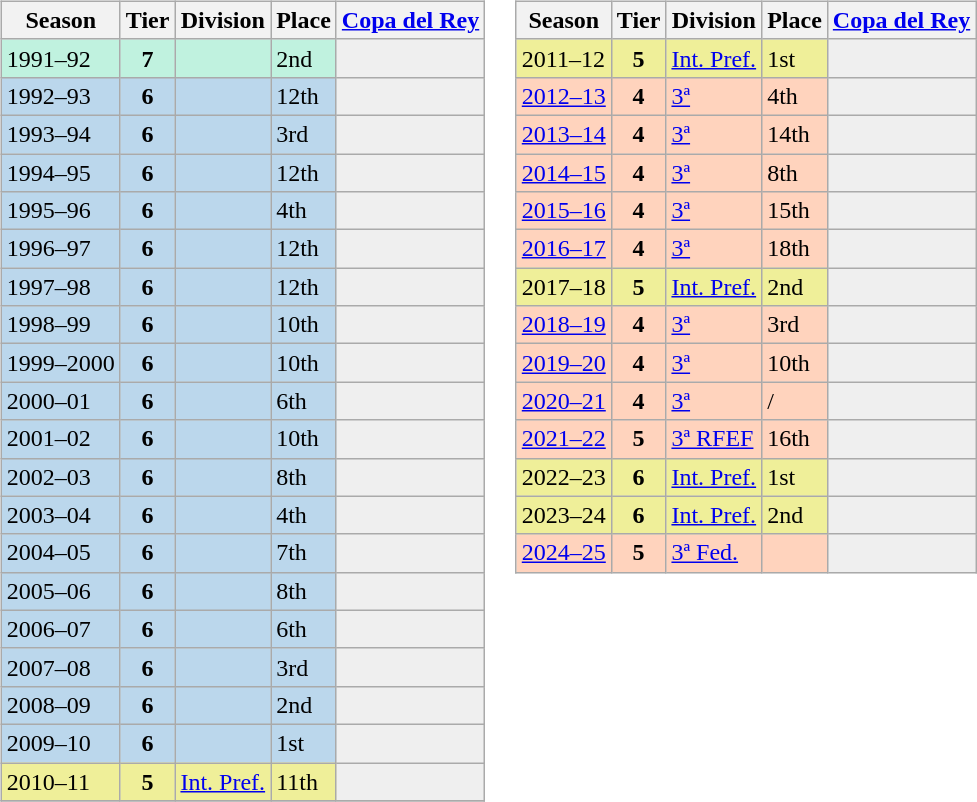<table>
<tr>
<td valign="top" width=0%><br><table class="wikitable">
<tr style="background:#f0f6fa;">
<th>Season</th>
<th>Tier</th>
<th>Division</th>
<th>Place</th>
<th><a href='#'>Copa del Rey</a></th>
</tr>
<tr>
<td style="background:#C0F2DF;">1991–92</td>
<th style="background:#C0F2DF;">7</th>
<td style="background:#C0F2DF;"></td>
<td style="background:#C0F2DF;">2nd</td>
<th style="background:#efefef;"></th>
</tr>
<tr>
<td style="background:#BBD7EC;">1992–93</td>
<th style="background:#BBD7EC;">6</th>
<td style="background:#BBD7EC;"></td>
<td style="background:#BBD7EC;">12th</td>
<th style="background:#efefef;"></th>
</tr>
<tr>
<td style="background:#BBD7EC;">1993–94</td>
<th style="background:#BBD7EC;">6</th>
<td style="background:#BBD7EC;"></td>
<td style="background:#BBD7EC;">3rd</td>
<th style="background:#efefef;"></th>
</tr>
<tr>
<td style="background:#BBD7EC;">1994–95</td>
<th style="background:#BBD7EC;">6</th>
<td style="background:#BBD7EC;"></td>
<td style="background:#BBD7EC;">12th</td>
<th style="background:#efefef;"></th>
</tr>
<tr>
<td style="background:#BBD7EC;">1995–96</td>
<th style="background:#BBD7EC;">6</th>
<td style="background:#BBD7EC;"></td>
<td style="background:#BBD7EC;">4th</td>
<th style="background:#efefef;"></th>
</tr>
<tr>
<td style="background:#BBD7EC;">1996–97</td>
<th style="background:#BBD7EC;">6</th>
<td style="background:#BBD7EC;"></td>
<td style="background:#BBD7EC;">12th</td>
<th style="background:#efefef;"></th>
</tr>
<tr>
<td style="background:#BBD7EC;">1997–98</td>
<th style="background:#BBD7EC;">6</th>
<td style="background:#BBD7EC;"></td>
<td style="background:#BBD7EC;">12th</td>
<th style="background:#efefef;"></th>
</tr>
<tr>
<td style="background:#BBD7EC;">1998–99</td>
<th style="background:#BBD7EC;">6</th>
<td style="background:#BBD7EC;"></td>
<td style="background:#BBD7EC;">10th</td>
<th style="background:#efefef;"></th>
</tr>
<tr>
<td style="background:#BBD7EC;">1999–2000</td>
<th style="background:#BBD7EC;">6</th>
<td style="background:#BBD7EC;"></td>
<td style="background:#BBD7EC;">10th</td>
<th style="background:#efefef;"></th>
</tr>
<tr>
<td style="background:#BBD7EC;">2000–01</td>
<th style="background:#BBD7EC;">6</th>
<td style="background:#BBD7EC;"></td>
<td style="background:#BBD7EC;">6th</td>
<th style="background:#efefef;"></th>
</tr>
<tr>
<td style="background:#BBD7EC;">2001–02</td>
<th style="background:#BBD7EC;">6</th>
<td style="background:#BBD7EC;"></td>
<td style="background:#BBD7EC;">10th</td>
<th style="background:#efefef;"></th>
</tr>
<tr>
<td style="background:#BBD7EC;">2002–03</td>
<th style="background:#BBD7EC;">6</th>
<td style="background:#BBD7EC;"></td>
<td style="background:#BBD7EC;">8th</td>
<th style="background:#efefef;"></th>
</tr>
<tr>
<td style="background:#BBD7EC;">2003–04</td>
<th style="background:#BBD7EC;">6</th>
<td style="background:#BBD7EC;"></td>
<td style="background:#BBD7EC;">4th</td>
<th style="background:#efefef;"></th>
</tr>
<tr>
<td style="background:#BBD7EC;">2004–05</td>
<th style="background:#BBD7EC;">6</th>
<td style="background:#BBD7EC;"></td>
<td style="background:#BBD7EC;">7th</td>
<th style="background:#efefef;"></th>
</tr>
<tr>
<td style="background:#BBD7EC;">2005–06</td>
<th style="background:#BBD7EC;">6</th>
<td style="background:#BBD7EC;"></td>
<td style="background:#BBD7EC;">8th</td>
<th style="background:#efefef;"></th>
</tr>
<tr>
<td style="background:#BBD7EC;">2006–07</td>
<th style="background:#BBD7EC;">6</th>
<td style="background:#BBD7EC;"></td>
<td style="background:#BBD7EC;">6th</td>
<th style="background:#efefef;"></th>
</tr>
<tr>
<td style="background:#BBD7EC;">2007–08</td>
<th style="background:#BBD7EC;">6</th>
<td style="background:#BBD7EC;"></td>
<td style="background:#BBD7EC;">3rd</td>
<th style="background:#efefef;"></th>
</tr>
<tr>
<td style="background:#BBD7EC;">2008–09</td>
<th style="background:#BBD7EC;">6</th>
<td style="background:#BBD7EC;"></td>
<td style="background:#BBD7EC;">2nd</td>
<th style="background:#efefef;"></th>
</tr>
<tr>
<td style="background:#BBD7EC;">2009–10</td>
<th style="background:#BBD7EC;">6</th>
<td style="background:#BBD7EC;"></td>
<td style="background:#BBD7EC;">1st</td>
<th style="background:#efefef;"></th>
</tr>
<tr>
<td style="background:#EFEF99;">2010–11</td>
<th style="background:#EFEF99;">5</th>
<td style="background:#EFEF99;"><a href='#'>Int. Pref.</a></td>
<td style="background:#EFEF99;">11th</td>
<th style="background:#efefef;"></th>
</tr>
<tr>
</tr>
</table>
</td>
<td valign="top" width=51%><br><table class="wikitable">
<tr style="background:#f0f6fa;">
<th>Season</th>
<th>Tier</th>
<th>Division</th>
<th>Place</th>
<th><a href='#'>Copa del Rey</a></th>
</tr>
<tr>
<td style="background:#EFEF99;">2011–12</td>
<th style="background:#EFEF99;">5</th>
<td style="background:#EFEF99;"><a href='#'>Int. Pref.</a></td>
<td style="background:#EFEF99;">1st</td>
<th style="background:#efefef;"></th>
</tr>
<tr>
<td style="background:#FFD3BD;"><a href='#'>2012–13</a></td>
<th style="background:#FFD3BD;">4</th>
<td style="background:#FFD3BD;"><a href='#'>3ª</a></td>
<td style="background:#FFD3BD;">4th</td>
<td style="background:#efefef;"></td>
</tr>
<tr>
<td style="background:#FFD3BD;"><a href='#'>2013–14</a></td>
<th style="background:#FFD3BD;">4</th>
<td style="background:#FFD3BD;"><a href='#'>3ª</a></td>
<td style="background:#FFD3BD;">14th</td>
<td style="background:#efefef;"></td>
</tr>
<tr>
<td style="background:#FFD3BD;"><a href='#'>2014–15</a></td>
<th style="background:#FFD3BD;">4</th>
<td style="background:#FFD3BD;"><a href='#'>3ª</a></td>
<td style="background:#FFD3BD;">8th</td>
<td style="background:#efefef;"></td>
</tr>
<tr>
<td style="background:#FFD3BD;"><a href='#'>2015–16</a></td>
<th style="background:#FFD3BD;">4</th>
<td style="background:#FFD3BD;"><a href='#'>3ª</a></td>
<td style="background:#FFD3BD;">15th</td>
<td style="background:#efefef;"></td>
</tr>
<tr>
<td style="background:#FFD3BD;"><a href='#'>2016–17</a></td>
<th style="background:#FFD3BD;">4</th>
<td style="background:#FFD3BD;"><a href='#'>3ª</a></td>
<td style="background:#FFD3BD;">18th</td>
<td style="background:#efefef;"></td>
</tr>
<tr>
<td style="background:#EFEF99;">2017–18</td>
<th style="background:#EFEF99;">5</th>
<td style="background:#EFEF99;"><a href='#'>Int. Pref.</a></td>
<td style="background:#EFEF99;">2nd</td>
<th style="background:#efefef;"></th>
</tr>
<tr>
<td style="background:#FFD3BD;"><a href='#'>2018–19</a></td>
<th style="background:#FFD3BD;">4</th>
<td style="background:#FFD3BD;"><a href='#'>3ª</a></td>
<td style="background:#FFD3BD;">3rd</td>
<td style="background:#efefef;"></td>
</tr>
<tr>
<td style="background:#FFD3BD;"><a href='#'>2019–20</a></td>
<th style="background:#FFD3BD;">4</th>
<td style="background:#FFD3BD;"><a href='#'>3ª</a></td>
<td style="background:#FFD3BD;">10th</td>
<td style="background:#efefef;"></td>
</tr>
<tr>
<td style="background:#FFD3BD;"><a href='#'>2020–21</a></td>
<th style="background:#FFD3BD;">4</th>
<td style="background:#FFD3BD;"><a href='#'>3ª</a></td>
<td style="background:#FFD3BD;"> / </td>
<th style="background:#efefef;"></th>
</tr>
<tr>
<td style="background:#FFD3BD;"><a href='#'>2021–22</a></td>
<th style="background:#FFD3BD;">5</th>
<td style="background:#FFD3BD;"><a href='#'>3ª RFEF</a></td>
<td style="background:#FFD3BD;">16th</td>
<th style="background:#efefef;"></th>
</tr>
<tr>
<td style="background:#EFEF99;">2022–23</td>
<th style="background:#EFEF99;">6</th>
<td style="background:#EFEF99;"><a href='#'>Int. Pref.</a></td>
<td style="background:#EFEF99;">1st</td>
<th style="background:#efefef;"></th>
</tr>
<tr>
<td style="background:#EFEF99;">2023–24</td>
<th style="background:#EFEF99;">6</th>
<td style="background:#EFEF99;"><a href='#'>Int. Pref.</a></td>
<td style="background:#EFEF99;">2nd</td>
<th style="background:#efefef;"></th>
</tr>
<tr>
<td style="background:#FFD3BD;"><a href='#'>2024–25</a></td>
<th style="background:#FFD3BD;">5</th>
<td style="background:#FFD3BD;"><a href='#'>3ª Fed.</a></td>
<td style="background:#FFD3BD;"></td>
<th style="background:#efefef;"></th>
</tr>
</table>
</td>
</tr>
</table>
